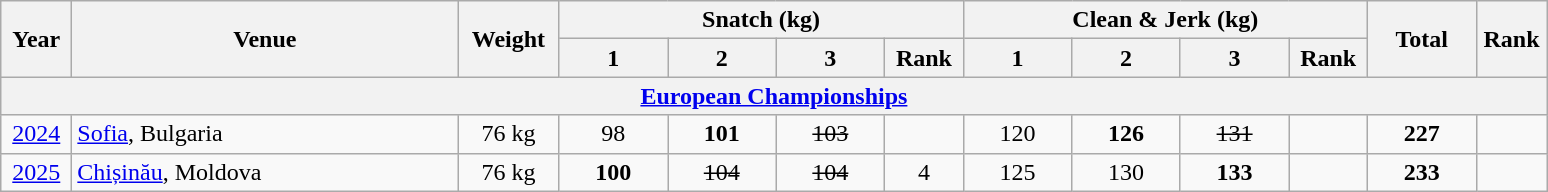<table class = "wikitable" style="text-align:center;">
<tr>
<th rowspan=2 width=40>Year</th>
<th rowspan=2 width=250>Venue</th>
<th rowspan=2 width=60>Weight</th>
<th colspan=4>Snatch (kg)</th>
<th colspan=4>Clean & Jerk (kg)</th>
<th rowspan=2 width=65>Total</th>
<th rowspan=2 width=40>Rank</th>
</tr>
<tr>
<th width=65>1</th>
<th width=65>2</th>
<th width=65>3</th>
<th width=45>Rank</th>
<th width=65>1</th>
<th width=65>2</th>
<th width=65>3</th>
<th width=45>Rank</th>
</tr>
<tr>
<th colspan=13><a href='#'>European Championships</a></th>
</tr>
<tr>
<td><a href='#'>2024</a></td>
<td align=left><a href='#'>Sofia</a>, Bulgaria</td>
<td>76 kg</td>
<td>98</td>
<td><strong>101</strong></td>
<td><s>103</s></td>
<td></td>
<td>120</td>
<td><strong>126</strong></td>
<td><s>131</s></td>
<td></td>
<td><strong>227</strong></td>
<td></td>
</tr>
<tr>
<td><a href='#'>2025</a></td>
<td align=left><a href='#'>Chișinău</a>, Moldova</td>
<td>76 kg</td>
<td><strong>100</strong></td>
<td><s>104</s></td>
<td><s>104</s></td>
<td>4</td>
<td>125</td>
<td>130</td>
<td><strong>133</strong></td>
<td></td>
<td><strong>233</strong></td>
<td></td>
</tr>
</table>
